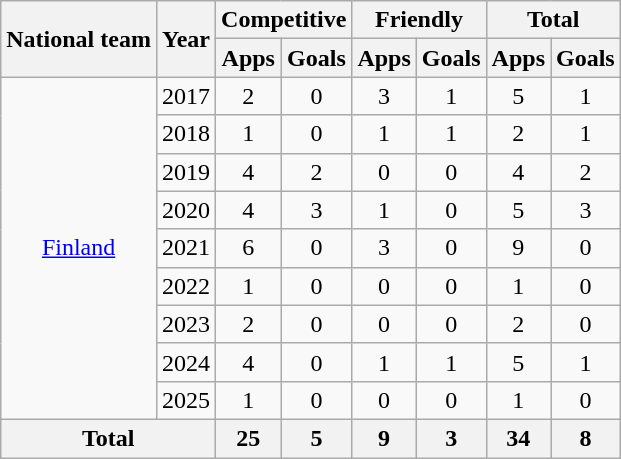<table class="wikitable" style="text-align:center">
<tr>
<th rowspan="2">National team</th>
<th rowspan="2">Year</th>
<th colspan="2">Competitive</th>
<th colspan="2">Friendly</th>
<th colspan="2">Total</th>
</tr>
<tr>
<th>Apps</th>
<th>Goals</th>
<th>Apps</th>
<th>Goals</th>
<th>Apps</th>
<th>Goals</th>
</tr>
<tr>
<td rowspan=9><a href='#'>Finland</a></td>
<td>2017</td>
<td>2</td>
<td>0</td>
<td>3</td>
<td>1</td>
<td>5</td>
<td>1</td>
</tr>
<tr>
<td>2018</td>
<td>1</td>
<td>0</td>
<td>1</td>
<td>1</td>
<td>2</td>
<td>1</td>
</tr>
<tr>
<td>2019</td>
<td>4</td>
<td>2</td>
<td>0</td>
<td>0</td>
<td>4</td>
<td>2</td>
</tr>
<tr>
<td>2020</td>
<td>4</td>
<td>3</td>
<td>1</td>
<td>0</td>
<td>5</td>
<td>3</td>
</tr>
<tr>
<td>2021</td>
<td>6</td>
<td>0</td>
<td>3</td>
<td>0</td>
<td>9</td>
<td>0</td>
</tr>
<tr>
<td>2022</td>
<td>1</td>
<td>0</td>
<td>0</td>
<td>0</td>
<td>1</td>
<td>0</td>
</tr>
<tr>
<td>2023</td>
<td>2</td>
<td>0</td>
<td>0</td>
<td>0</td>
<td>2</td>
<td>0</td>
</tr>
<tr>
<td>2024</td>
<td>4</td>
<td>0</td>
<td>1</td>
<td>1</td>
<td>5</td>
<td>1</td>
</tr>
<tr>
<td>2025</td>
<td>1</td>
<td>0</td>
<td>0</td>
<td>0</td>
<td>1</td>
<td>0</td>
</tr>
<tr>
<th colspan=2>Total</th>
<th>25</th>
<th>5</th>
<th>9</th>
<th>3</th>
<th>34</th>
<th>8</th>
</tr>
</table>
